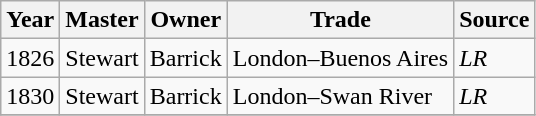<table class=" wikitable">
<tr>
<th>Year</th>
<th>Master</th>
<th>Owner</th>
<th>Trade</th>
<th>Source</th>
</tr>
<tr>
<td>1826</td>
<td>Stewart</td>
<td>Barrick</td>
<td>London–Buenos Aires</td>
<td><em>LR</em></td>
</tr>
<tr>
<td>1830</td>
<td>Stewart</td>
<td>Barrick</td>
<td>London–Swan River</td>
<td><em>LR</em></td>
</tr>
<tr>
</tr>
</table>
